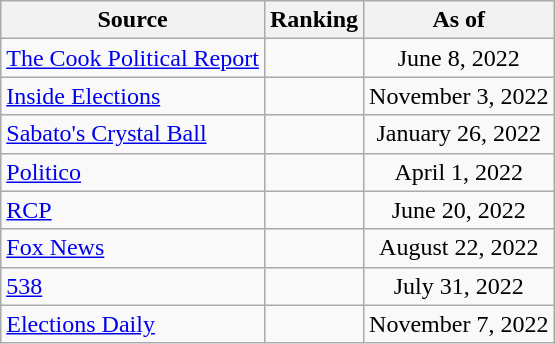<table class="wikitable" style="text-align:center">
<tr>
<th>Source</th>
<th>Ranking</th>
<th>As of</th>
</tr>
<tr>
<td align=left><a href='#'>The Cook Political Report</a></td>
<td></td>
<td>June 8, 2022</td>
</tr>
<tr>
<td align=left><a href='#'>Inside Elections</a></td>
<td></td>
<td>November 3, 2022</td>
</tr>
<tr>
<td align=left><a href='#'>Sabato's Crystal Ball</a></td>
<td></td>
<td>January 26, 2022</td>
</tr>
<tr>
<td align="left"><a href='#'>Politico</a></td>
<td></td>
<td>April 1, 2022</td>
</tr>
<tr>
<td align=left><a href='#'>RCP</a></td>
<td></td>
<td>June 20, 2022</td>
</tr>
<tr>
<td align=left><a href='#'>Fox News</a></td>
<td></td>
<td>August 22, 2022</td>
</tr>
<tr>
<td align="left"><a href='#'>538</a></td>
<td></td>
<td>July 31, 2022</td>
</tr>
<tr>
<td align="left"><a href='#'>Elections Daily</a></td>
<td></td>
<td>November 7, 2022</td>
</tr>
</table>
